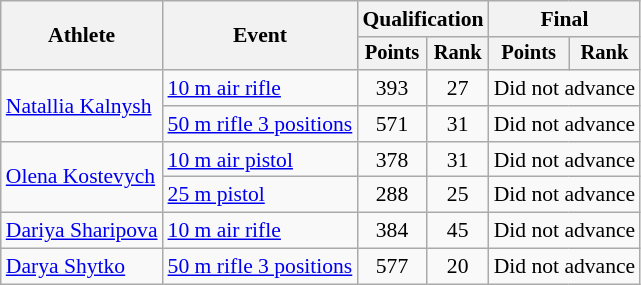<table class="wikitable" style="font-size:90%">
<tr>
<th rowspan="2">Athlete</th>
<th rowspan="2">Event</th>
<th colspan=2>Qualification</th>
<th colspan=2>Final</th>
</tr>
<tr style="font-size:95%">
<th>Points</th>
<th>Rank</th>
<th>Points</th>
<th>Rank</th>
</tr>
<tr align=center>
<td align=left rowspan=2><a href='#'>Natallia Kalnysh</a></td>
<td align=left><a href='#'>10 m air rifle</a></td>
<td>393</td>
<td>27</td>
<td colspan=2>Did not advance</td>
</tr>
<tr align=center>
<td align=left><a href='#'>50 m rifle 3 positions</a></td>
<td>571</td>
<td>31</td>
<td colspan=2>Did not advance</td>
</tr>
<tr align=center>
<td align=left rowspan=2><a href='#'>Olena Kostevych</a></td>
<td align=left><a href='#'>10 m air pistol</a></td>
<td>378</td>
<td>31</td>
<td colspan=2>Did not advance</td>
</tr>
<tr align=center>
<td align=left><a href='#'>25 m pistol</a></td>
<td>288</td>
<td>25</td>
<td colspan=2>Did not advance</td>
</tr>
<tr align=center>
<td align=left><a href='#'>Dariya Sharipova</a></td>
<td align=left><a href='#'>10 m air rifle</a></td>
<td>384</td>
<td>45</td>
<td colspan=2>Did not advance</td>
</tr>
<tr align=center>
<td align=left><a href='#'>Darya Shytko</a></td>
<td align=left><a href='#'>50 m rifle 3 positions</a></td>
<td>577</td>
<td>20</td>
<td colspan=2>Did not advance</td>
</tr>
</table>
